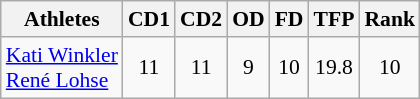<table class="wikitable" border="1" style="font-size:90%">
<tr>
<th>Athletes</th>
<th>CD1</th>
<th>CD2</th>
<th>OD</th>
<th>FD</th>
<th>TFP</th>
<th>Rank</th>
</tr>
<tr align=center>
<td align=left><a href='#'>Kati Winkler</a><br><a href='#'>René Lohse</a></td>
<td>11</td>
<td>11</td>
<td>9</td>
<td>10</td>
<td>19.8</td>
<td>10</td>
</tr>
</table>
